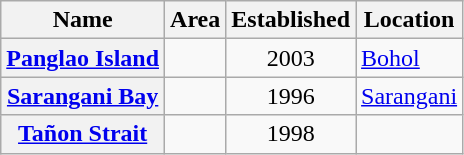<table class="wikitable sortable plainrowheaders toptextcells" style="text-align:center;">
<tr>
<th scope="col">Name</th>
<th scope="col">Area</th>
<th scope="col">Established</th>
<th scope="col">Location</th>
</tr>
<tr>
<th scope="row"><a href='#'>Panglao Island</a></th>
<td style="text-align:right;"></td>
<td>2003</td>
<td style="text-align:left;"><a href='#'>Bohol</a></td>
</tr>
<tr>
<th scope="row"><a href='#'>Sarangani Bay</a></th>
<td style="text-align:right;"></td>
<td>1996</td>
<td style="text-align:left;"><a href='#'>Sarangani</a></td>
</tr>
<tr>
<th scope="row"><a href='#'>Tañon Strait</a></th>
<td style="text-align:right;"></td>
<td>1998</td>
<td style="text-align:left;"></td>
</tr>
</table>
